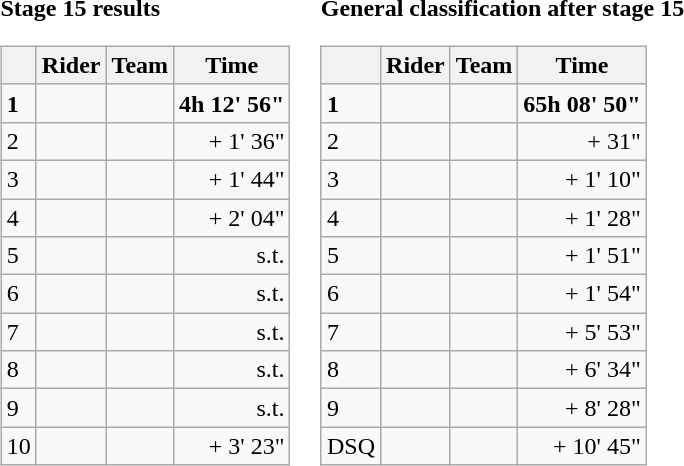<table>
<tr valign=top>
<td><strong>Stage 15 results</strong><br><table class="wikitable">
<tr>
<th></th>
<th>Rider</th>
<th>Team</th>
<th>Time</th>
</tr>
<tr>
<td><strong>1</strong></td>
<td><strong></strong></td>
<td><strong></strong></td>
<td align="right" nowrap><strong>4h 12' 56"</strong></td>
</tr>
<tr>
<td>2</td>
<td></td>
<td></td>
<td align="right">+ 1' 36"</td>
</tr>
<tr>
<td>3</td>
<td></td>
<td></td>
<td align="right">+ 1' 44"</td>
</tr>
<tr>
<td>4</td>
<td></td>
<td></td>
<td align="right">+ 2' 04"</td>
</tr>
<tr>
<td>5</td>
<td></td>
<td></td>
<td align="right">s.t.</td>
</tr>
<tr>
<td>6</td>
<td></td>
<td></td>
<td align="right">s.t.</td>
</tr>
<tr>
<td>7</td>
<td></td>
<td></td>
<td align="right">s.t.</td>
</tr>
<tr>
<td>8</td>
<td></td>
<td></td>
<td align="right">s.t.</td>
</tr>
<tr>
<td>9</td>
<td></td>
<td></td>
<td align="right">s.t.</td>
</tr>
<tr>
<td>10</td>
<td></td>
<td></td>
<td align="right">+ 3' 23"</td>
</tr>
</table>
</td>
<td><strong>General classification after stage 15</strong><br><table class="wikitable">
<tr>
<th></th>
<th>Rider</th>
<th>Team</th>
<th>Time</th>
</tr>
<tr>
<td><strong>1</strong></td>
<td><strong></strong></td>
<td><strong></strong></td>
<td align="right" nowrap><strong>65h 08' 50"</strong></td>
</tr>
<tr>
<td>2</td>
<td></td>
<td></td>
<td align="right">+ 31"</td>
</tr>
<tr>
<td>3</td>
<td></td>
<td></td>
<td align="right">+ 1' 10"</td>
</tr>
<tr>
<td>4</td>
<td></td>
<td></td>
<td align="right">+ 1' 28"</td>
</tr>
<tr>
<td>5</td>
<td></td>
<td></td>
<td align="right">+ 1' 51"</td>
</tr>
<tr>
<td>6</td>
<td></td>
<td></td>
<td align="right">+ 1' 54"</td>
</tr>
<tr>
<td>7</td>
<td></td>
<td></td>
<td align="right">+ 5' 53"</td>
</tr>
<tr>
<td>8</td>
<td></td>
<td></td>
<td align="right">+ 6' 34"</td>
</tr>
<tr>
<td>9</td>
<td></td>
<td></td>
<td align="right">+ 8' 28"</td>
</tr>
<tr>
<td>DSQ</td>
<td><s></s></td>
<td></td>
<td align="right">+ 10' 45"</td>
</tr>
</table>
</td>
</tr>
</table>
